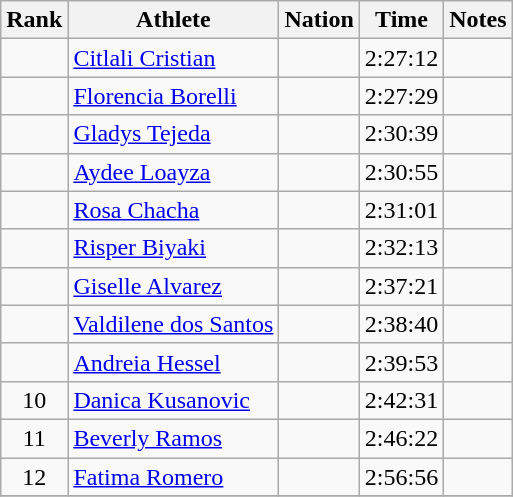<table class="wikitable sortable" style="text-align:center">
<tr>
<th>Rank</th>
<th>Athlete</th>
<th>Nation</th>
<th>Time</th>
<th>Notes</th>
</tr>
<tr>
<td></td>
<td align=left><a href='#'>Citlali Cristian</a></td>
<td align=left></td>
<td>2:27:12</td>
<td><strong></strong></td>
</tr>
<tr>
<td></td>
<td align=left><a href='#'>Florencia Borelli</a></td>
<td align=left></td>
<td>2:27:29</td>
<td></td>
</tr>
<tr>
<td></td>
<td align=left><a href='#'>Gladys Tejeda</a></td>
<td align=left></td>
<td>2:30:39</td>
<td><strong></strong></td>
</tr>
<tr>
<td></td>
<td align=left><a href='#'>Aydee Loayza</a></td>
<td align=left></td>
<td>2:30:55</td>
<td></td>
</tr>
<tr>
<td></td>
<td align=left><a href='#'>Rosa Chacha</a></td>
<td align=left></td>
<td>2:31:01</td>
<td></td>
</tr>
<tr>
<td></td>
<td align=left><a href='#'>Risper Biyaki</a></td>
<td align=left></td>
<td>2:32:13</td>
<td></td>
</tr>
<tr>
<td></td>
<td align=left><a href='#'>Giselle Alvarez</a></td>
<td align=left></td>
<td>2:37:21</td>
<td></td>
</tr>
<tr>
<td></td>
<td align=left><a href='#'>Valdilene dos Santos</a></td>
<td align=left></td>
<td>2:38:40</td>
<td></td>
</tr>
<tr>
<td></td>
<td align=left><a href='#'>Andreia Hessel</a></td>
<td align=left></td>
<td>2:39:53</td>
<td><strong></strong></td>
</tr>
<tr>
<td>10</td>
<td align=left><a href='#'>Danica Kusanovic</a></td>
<td align=left></td>
<td>2:42:31</td>
<td><strong></strong></td>
</tr>
<tr>
<td>11</td>
<td align=left><a href='#'>Beverly Ramos</a></td>
<td align=left></td>
<td>2:46:22</td>
<td></td>
</tr>
<tr>
<td>12</td>
<td align=left><a href='#'>Fatima Romero</a></td>
<td align=left></td>
<td>2:56:56</td>
<td></td>
</tr>
<tr>
</tr>
</table>
